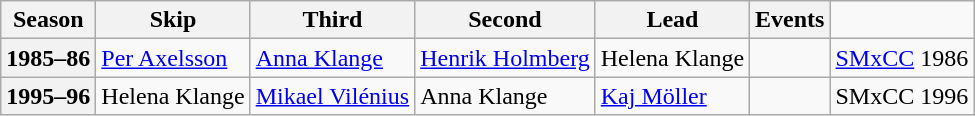<table class="wikitable">
<tr>
<th scope="col">Season</th>
<th scope="col">Skip</th>
<th scope="col">Third</th>
<th scope="col">Second</th>
<th scope="col">Lead</th>
<th scope="col">Events</th>
</tr>
<tr>
<th scope="row">1985–86</th>
<td><a href='#'>Per Axelsson</a></td>
<td><a href='#'>Anna Klange</a></td>
<td><a href='#'>Henrik Holmberg</a></td>
<td>Helena Klange</td>
<td></td>
<td><a href='#'>SMxCC</a> 1986 </td>
</tr>
<tr>
<th scope="row">1995–96</th>
<td>Helena Klange</td>
<td><a href='#'>Mikael Vilénius</a></td>
<td>Anna Klange</td>
<td><a href='#'>Kaj Möller</a></td>
<td></td>
<td>SMxCC 1996 </td>
</tr>
</table>
